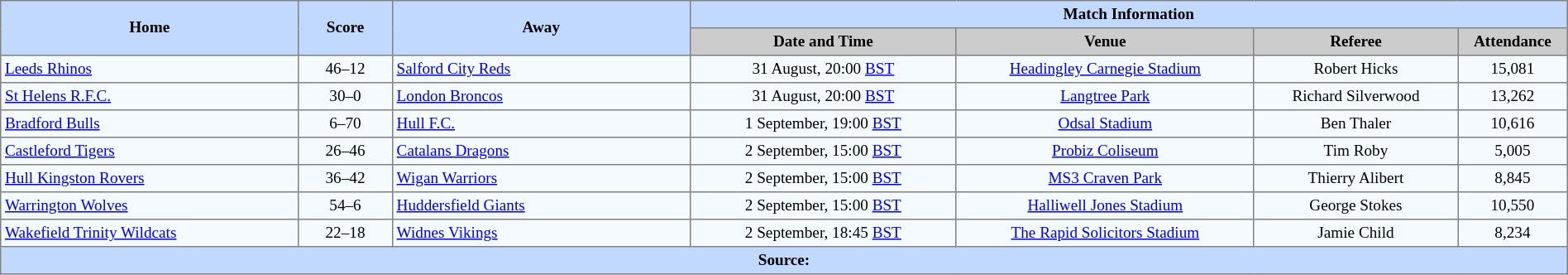<table border=1 style="border-collapse:collapse; font-size:80%; text-align:center;" cellpadding=3 cellspacing=0 width=100%>
<tr bgcolor=#C1D8FF>
<th rowspan=2 width=19%>Home</th>
<th rowspan=2 width=6%>Score</th>
<th rowspan=2 width=19%>Away</th>
<th colspan=6>Match Information</th>
</tr>
<tr bgcolor=#CCCCCC>
<th width=17%>Date and Time</th>
<th width=19%>Venue</th>
<th width=13%>Referee</th>
<th width=7%>Attendance</th>
</tr>
<tr bgcolor=#F5FAFF>
<td align=left> <a href='#'>Leeds Rhinos</a></td>
<td>46–12</td>
<td align=left> <a href='#'>Salford City Reds</a></td>
<td>31 August, 20:00 <a href='#'>BST</a></td>
<td><a href='#'>Headingley Carnegie Stadium</a></td>
<td>Robert Hicks</td>
<td>15,081</td>
</tr>
<tr bgcolor=#F5FAFF>
<td align=left> <a href='#'>St Helens R.F.C.</a></td>
<td>30–0</td>
<td align=left> <a href='#'>London Broncos</a></td>
<td>31 August, 20:00 <a href='#'>BST</a></td>
<td><a href='#'>Langtree Park</a></td>
<td>Richard Silverwood</td>
<td>13,262</td>
</tr>
<tr bgcolor=#F5FAFF>
<td align=left> <a href='#'>Bradford Bulls</a></td>
<td>6–70</td>
<td align=left> <a href='#'>Hull F.C.</a></td>
<td>1 September, 19:00 <a href='#'>BST</a></td>
<td><a href='#'>Odsal Stadium</a></td>
<td>Ben Thaler</td>
<td>10,616</td>
</tr>
<tr bgcolor=#F5FAFF>
<td align=left> <a href='#'>Castleford Tigers</a></td>
<td>26–46</td>
<td align=left> <a href='#'>Catalans Dragons</a></td>
<td>2 September, 15:00 <a href='#'>BST</a></td>
<td><a href='#'>Probiz Coliseum</a></td>
<td>Tim Roby</td>
<td>5,005</td>
</tr>
<tr bgcolor=#F5FAFF>
<td align=left> <a href='#'>Hull Kingston Rovers</a></td>
<td>36–42</td>
<td align=left> <a href='#'>Wigan Warriors</a></td>
<td>2 September, 15:00 <a href='#'>BST</a></td>
<td><a href='#'>MS3 Craven Park</a></td>
<td>Thierry Alibert</td>
<td>8,845</td>
</tr>
<tr bgcolor=#F5FAFF>
<td align=left> <a href='#'>Warrington Wolves</a></td>
<td>54–6</td>
<td align=left> <a href='#'>Huddersfield Giants</a></td>
<td>2 September, 15:00 <a href='#'>BST</a></td>
<td><a href='#'>Halliwell Jones Stadium</a></td>
<td>George Stokes</td>
<td>10,550</td>
</tr>
<tr bgcolor=#F5FAFF>
<td align=left> <a href='#'>Wakefield Trinity Wildcats</a></td>
<td>22–18</td>
<td align=left> <a href='#'>Widnes Vikings</a></td>
<td>2 September, 18:45 <a href='#'>BST</a></td>
<td><a href='#'>The Rapid Solicitors Stadium</a></td>
<td>Jamie Child</td>
<td>8,234</td>
</tr>
<tr bgcolor=#C1D8FF>
<th colspan=12>Source:</th>
</tr>
</table>
